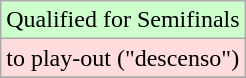<table class="wikitable">
<tr width=10px bgcolor="#ccffcc">
<td>Qualified for Semifinals</td>
</tr>
<tr width=10px bgcolor="#ffdddd">
<td>to play-out ("descenso")</td>
</tr>
<tr>
</tr>
</table>
